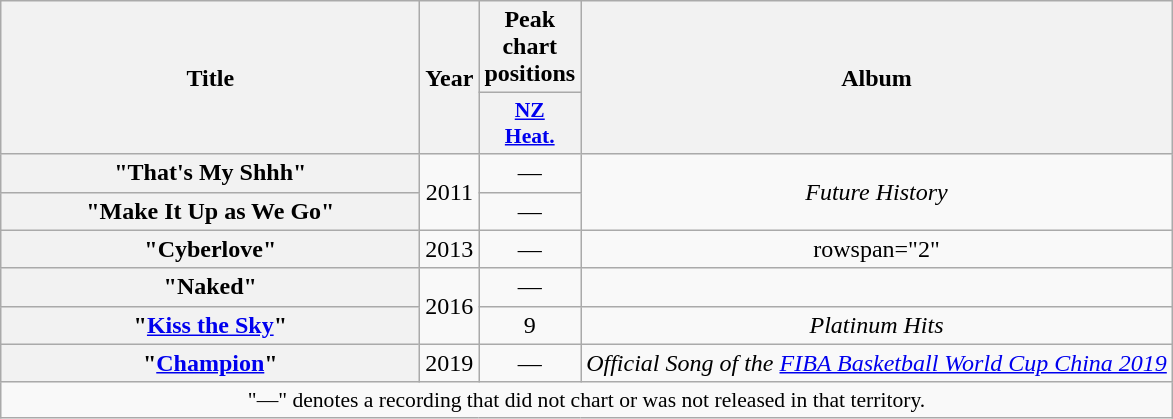<table class="wikitable plainrowheaders" style="text-align:center;">
<tr>
<th scope="col" rowspan="2" style="width:17em;">Title</th>
<th scope="col" rowspan="2" style="width:1em;">Year</th>
<th scope="col">Peak chart positions</th>
<th scope="col" rowspan="2">Album</th>
</tr>
<tr>
<th scope="col" style="width:2.5em;font-size:90%;"><a href='#'>NZ<br>Heat.</a><br></th>
</tr>
<tr>
<th scope="row">"That's My Shhh"</th>
<td rowspan="2">2011</td>
<td>—</td>
<td rowspan="2"><em>Future History</em></td>
</tr>
<tr>
<th scope="row">"Make It Up as We Go"</th>
<td>—</td>
</tr>
<tr>
<th scope="row">"Cyberlove"<br></th>
<td>2013</td>
<td>—</td>
<td>rowspan="2" </td>
</tr>
<tr>
<th scope="row">"Naked"</th>
<td rowspan="2">2016</td>
<td>—</td>
</tr>
<tr>
<th scope="row">"<a href='#'>Kiss the Sky</a>"</th>
<td>9</td>
<td><em>Platinum Hits</em></td>
</tr>
<tr>
<th scope="row">"<a href='#'>Champion</a>"<br></th>
<td>2019</td>
<td>—</td>
<td><em>Official Song of the <a href='#'>FIBA Basketball World Cup China 2019</a></em></td>
</tr>
<tr>
<td colspan="14" style="font-size:90%">"—" denotes a recording that did not chart or was not released in that territory.</td>
</tr>
</table>
